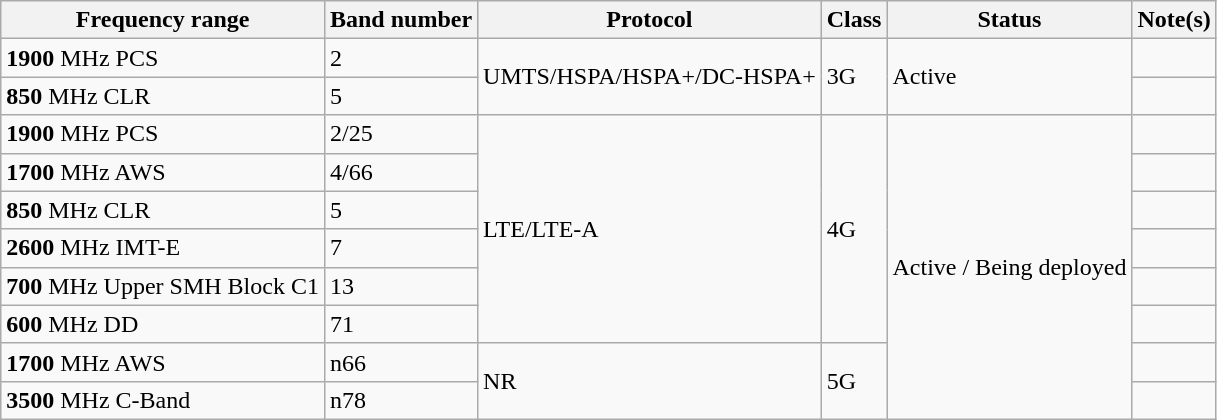<table class="wikitable sortable">
<tr>
<th>Frequency range</th>
<th>Band number</th>
<th>Protocol</th>
<th>Class</th>
<th>Status</th>
<th>Note(s)</th>
</tr>
<tr>
<td><strong>1900</strong> MHz PCS</td>
<td>2</td>
<td rowspan="2">UMTS/HSPA/HSPA+/DC-HSPA+</td>
<td rowspan="2">3G</td>
<td rowspan="2">Active</td>
<td></td>
</tr>
<tr>
<td><strong>850</strong> MHz CLR</td>
<td>5</td>
<td></td>
</tr>
<tr>
<td><strong>1900</strong> MHz PCS</td>
<td>2/25</td>
<td rowspan="6">LTE/LTE-A</td>
<td rowspan="6">4G</td>
<td rowspan="8">Active / Being deployed</td>
<td></td>
</tr>
<tr>
<td><strong>1700</strong> MHz AWS</td>
<td>4/66</td>
<td></td>
</tr>
<tr>
<td><strong>850</strong> MHz CLR</td>
<td>5</td>
<td></td>
</tr>
<tr>
<td><strong>2600</strong> MHz IMT-E</td>
<td>7</td>
<td></td>
</tr>
<tr>
<td><strong>700</strong> MHz Upper SMH Block C1</td>
<td>13</td>
<td></td>
</tr>
<tr>
<td><strong>600</strong> MHz DD</td>
<td>71</td>
<td></td>
</tr>
<tr>
<td><strong>1700</strong> MHz AWS</td>
<td>n66</td>
<td rowspan="2">NR</td>
<td rowspan="2">5G</td>
<td></td>
</tr>
<tr>
<td><strong>3500</strong> MHz C-Band</td>
<td>n78</td>
<td></td>
</tr>
</table>
